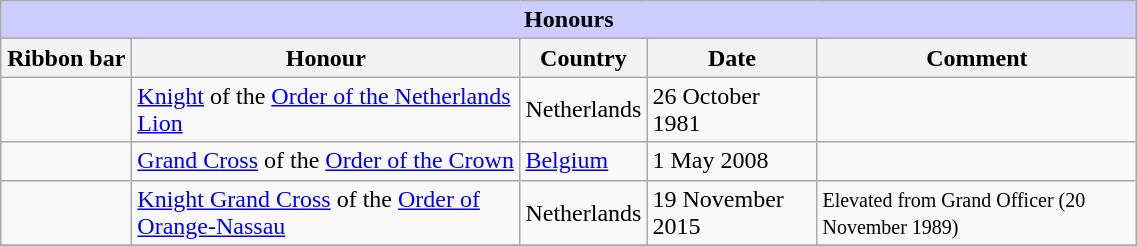<table class="wikitable" style="width:60%;">
<tr style="background:#ccf; text-align:center;">
<td colspan=5><strong>Honours</strong></td>
</tr>
<tr>
<th style="width:80px;">Ribbon bar</th>
<th>Honour</th>
<th>Country</th>
<th>Date</th>
<th>Comment</th>
</tr>
<tr>
<td></td>
<td><a href='#'>Knight</a> of the <a href='#'>Order of the Netherlands Lion</a></td>
<td>Netherlands</td>
<td>26 October 1981</td>
<td></td>
</tr>
<tr>
<td></td>
<td><a href='#'>Grand Cross</a> of the <a href='#'>Order of the Crown</a></td>
<td><a href='#'>Belgium</a></td>
<td>1 May 2008</td>
<td></td>
</tr>
<tr>
<td></td>
<td><a href='#'>Knight Grand Cross</a> of the <a href='#'>Order of Orange-Nassau</a></td>
<td>Netherlands</td>
<td>19 November 2015</td>
<td><small>Elevated from Grand Officer (20 November 1989)</small></td>
</tr>
<tr>
</tr>
</table>
